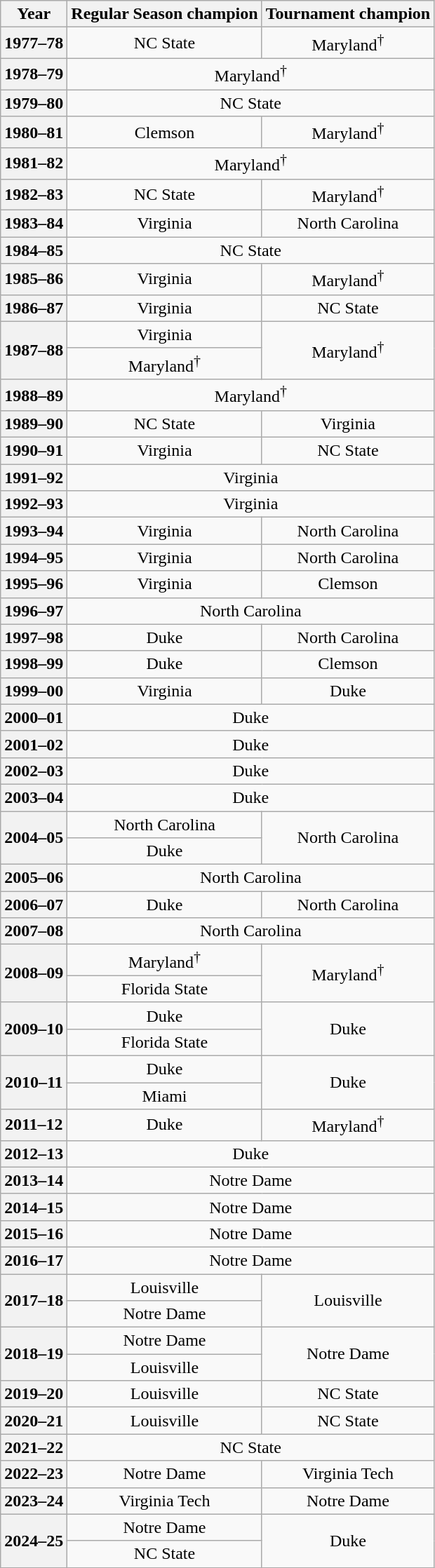<table class="wikitable" style="text-align: center;">
<tr>
<th>Year</th>
<th>Regular Season champion</th>
<th>Tournament champion</th>
</tr>
<tr>
<th>1977–78</th>
<td>NC State</td>
<td>Maryland<sup>†</sup></td>
</tr>
<tr>
<th>1978–79</th>
<td colspan="2">Maryland<sup>†</sup></td>
</tr>
<tr>
<th>1979–80</th>
<td colspan="2">NC State</td>
</tr>
<tr>
<th>1980–81</th>
<td>Clemson</td>
<td>Maryland<sup>†</sup></td>
</tr>
<tr>
<th>1981–82</th>
<td colspan="2">Maryland<sup>†</sup></td>
</tr>
<tr>
<th>1982–83</th>
<td>NC State</td>
<td>Maryland<sup>†</sup></td>
</tr>
<tr>
<th>1983–84</th>
<td>Virginia</td>
<td>North Carolina</td>
</tr>
<tr>
<th>1984–85</th>
<td colspan="2">NC State</td>
</tr>
<tr>
<th>1985–86</th>
<td>Virginia</td>
<td>Maryland<sup>†</sup></td>
</tr>
<tr>
<th>1986–87</th>
<td>Virginia</td>
<td>NC State</td>
</tr>
<tr>
<th rowspan="2">1987–88</th>
<td>Virginia</td>
<td rowspan="2">Maryland<sup>†</sup></td>
</tr>
<tr>
<td>Maryland<sup>†</sup></td>
</tr>
<tr>
<th>1988–89</th>
<td colspan="2">Maryland<sup>†</sup></td>
</tr>
<tr>
<th>1989–90</th>
<td>NC State</td>
<td>Virginia</td>
</tr>
<tr>
<th>1990–91</th>
<td>Virginia</td>
<td>NC State</td>
</tr>
<tr>
<th>1991–92</th>
<td colspan="2">Virginia</td>
</tr>
<tr>
<th>1992–93</th>
<td colspan="2">Virginia</td>
</tr>
<tr>
<th>1993–94</th>
<td>Virginia</td>
<td>North Carolina</td>
</tr>
<tr>
<th>1994–95</th>
<td>Virginia</td>
<td>North Carolina</td>
</tr>
<tr>
<th>1995–96</th>
<td>Virginia</td>
<td>Clemson</td>
</tr>
<tr>
<th>1996–97</th>
<td colspan="2">North Carolina</td>
</tr>
<tr>
<th>1997–98</th>
<td>Duke</td>
<td>North Carolina</td>
</tr>
<tr>
<th>1998–99</th>
<td>Duke</td>
<td>Clemson</td>
</tr>
<tr>
<th>1999–00</th>
<td>Virginia</td>
<td>Duke</td>
</tr>
<tr>
<th>2000–01</th>
<td colspan="2">Duke</td>
</tr>
<tr>
<th>2001–02</th>
<td colspan="2">Duke</td>
</tr>
<tr>
<th>2002–03</th>
<td colspan="2">Duke</td>
</tr>
<tr>
<th>2003–04</th>
<td colspan="2">Duke</td>
</tr>
<tr>
<th rowspan="2">2004–05</th>
<td>North Carolina</td>
<td rowspan="2">North Carolina</td>
</tr>
<tr>
<td>Duke</td>
</tr>
<tr>
<th>2005–06</th>
<td colspan="2">North Carolina</td>
</tr>
<tr>
<th>2006–07</th>
<td>Duke</td>
<td>North Carolina</td>
</tr>
<tr>
<th>2007–08</th>
<td colspan="2">North Carolina</td>
</tr>
<tr>
<th rowspan="2">2008–09</th>
<td>Maryland<sup>†</sup></td>
<td rowspan="2">Maryland<sup>†</sup></td>
</tr>
<tr>
<td>Florida State</td>
</tr>
<tr>
<th rowspan="2">2009–10</th>
<td>Duke</td>
<td rowspan="2">Duke</td>
</tr>
<tr>
<td>Florida State</td>
</tr>
<tr>
<th rowspan="2">2010–11</th>
<td>Duke</td>
<td rowspan="2">Duke</td>
</tr>
<tr>
<td>Miami</td>
</tr>
<tr>
<th>2011–12</th>
<td>Duke</td>
<td>Maryland<sup>†</sup></td>
</tr>
<tr>
<th>2012–13</th>
<td colspan="2">Duke</td>
</tr>
<tr>
<th>2013–14</th>
<td colspan="2">Notre Dame</td>
</tr>
<tr>
<th>2014–15</th>
<td colspan="2">Notre Dame</td>
</tr>
<tr>
<th>2015–16</th>
<td colspan="2">Notre Dame</td>
</tr>
<tr>
<th>2016–17</th>
<td colspan="2">Notre Dame</td>
</tr>
<tr>
<th rowspan="2">2017–18</th>
<td>Louisville</td>
<td rowspan="2">Louisville</td>
</tr>
<tr>
<td>Notre Dame</td>
</tr>
<tr>
<th rowspan="2">2018–19</th>
<td>Notre Dame</td>
<td rowspan="2">Notre Dame</td>
</tr>
<tr>
<td>Louisville</td>
</tr>
<tr>
<th>2019–20</th>
<td>Louisville</td>
<td>NC State</td>
</tr>
<tr>
<th>2020–21</th>
<td>Louisville</td>
<td>NC State</td>
</tr>
<tr>
<th>2021–22</th>
<td colspan="2">NC State</td>
</tr>
<tr>
<th>2022–23</th>
<td>Notre Dame</td>
<td>Virginia Tech</td>
</tr>
<tr>
<th>2023–24</th>
<td>Virginia Tech</td>
<td>Notre Dame</td>
</tr>
<tr>
<th rowspan="2">2024–25</th>
<td>Notre Dame</td>
<td rowspan="2">Duke</td>
</tr>
<tr>
<td>NC State</td>
</tr>
</table>
